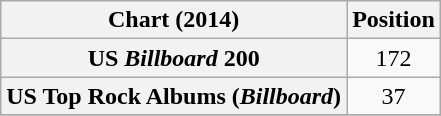<table class="wikitable sortable plainrowheaders" style="text-align:center">
<tr>
<th scope="col">Chart (2014)</th>
<th scope="col">Position</th>
</tr>
<tr>
<th scope="row">US <em>Billboard</em> 200</th>
<td style="text-align:center;">172</td>
</tr>
<tr>
<th scope="row">US Top Rock Albums (<em>Billboard</em>)</th>
<td style="text-align:center;">37</td>
</tr>
<tr>
</tr>
</table>
